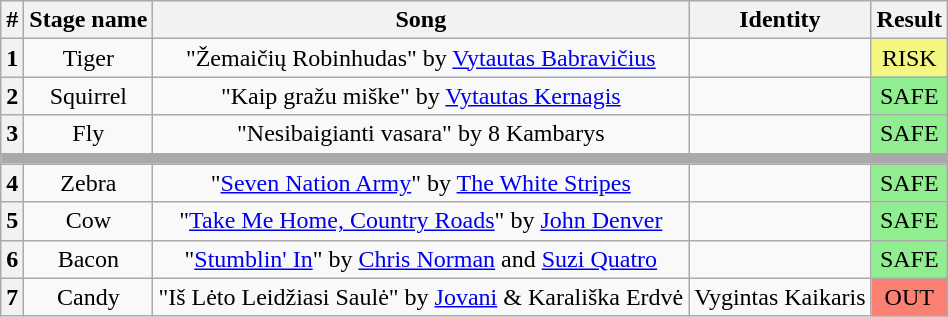<table class="wikitable plainrowheaders" style="text-align: center;">
<tr>
<th>#</th>
<th>Stage name</th>
<th>Song</th>
<th>Identity</th>
<th>Result</th>
</tr>
<tr>
<th>1</th>
<td>Tiger</td>
<td>"Žemaičių Robinhudas" by <a href='#'>Vytautas Babravičius</a></td>
<td></td>
<td bgcolor="#F3F781">RISK</td>
</tr>
<tr>
<th>2</th>
<td>Squirrel</td>
<td>"Kaip gražu miške" by <a href='#'>Vytautas Kernagis</a></td>
<td></td>
<td bgcolor="lightgreen">SAFE</td>
</tr>
<tr>
<th>3</th>
<td>Fly</td>
<td>"Nesibaigianti vasara" by 8 Kambarys</td>
<td></td>
<td bgcolor="lightgreen">SAFE</td>
</tr>
<tr>
<td colspan="5" style="background:darkgray"></td>
</tr>
<tr>
<th>4</th>
<td>Zebra</td>
<td>"<a href='#'>Seven Nation Army</a>" by <a href='#'>The White Stripes</a></td>
<td></td>
<td bgcolor="lightgreen">SAFE</td>
</tr>
<tr>
<th>5</th>
<td>Cow</td>
<td>"<a href='#'>Take Me Home, Country Roads</a>" by <a href='#'>John Denver</a></td>
<td></td>
<td bgcolor="lightgreen">SAFE</td>
</tr>
<tr>
<th>6</th>
<td>Bacon</td>
<td>"<a href='#'>Stumblin' In</a>" by <a href='#'>Chris Norman</a> and <a href='#'>Suzi Quatro</a></td>
<td></td>
<td bgcolor="lightgreen">SAFE</td>
</tr>
<tr>
<th>7</th>
<td>Candy</td>
<td>"Iš Lėto Leidžiasi Saulė" by <a href='#'>Jovani</a> & Karališka Erdvė</td>
<td>Vygintas Kaikaris</td>
<td bgcolor="salmon">OUT</td>
</tr>
</table>
